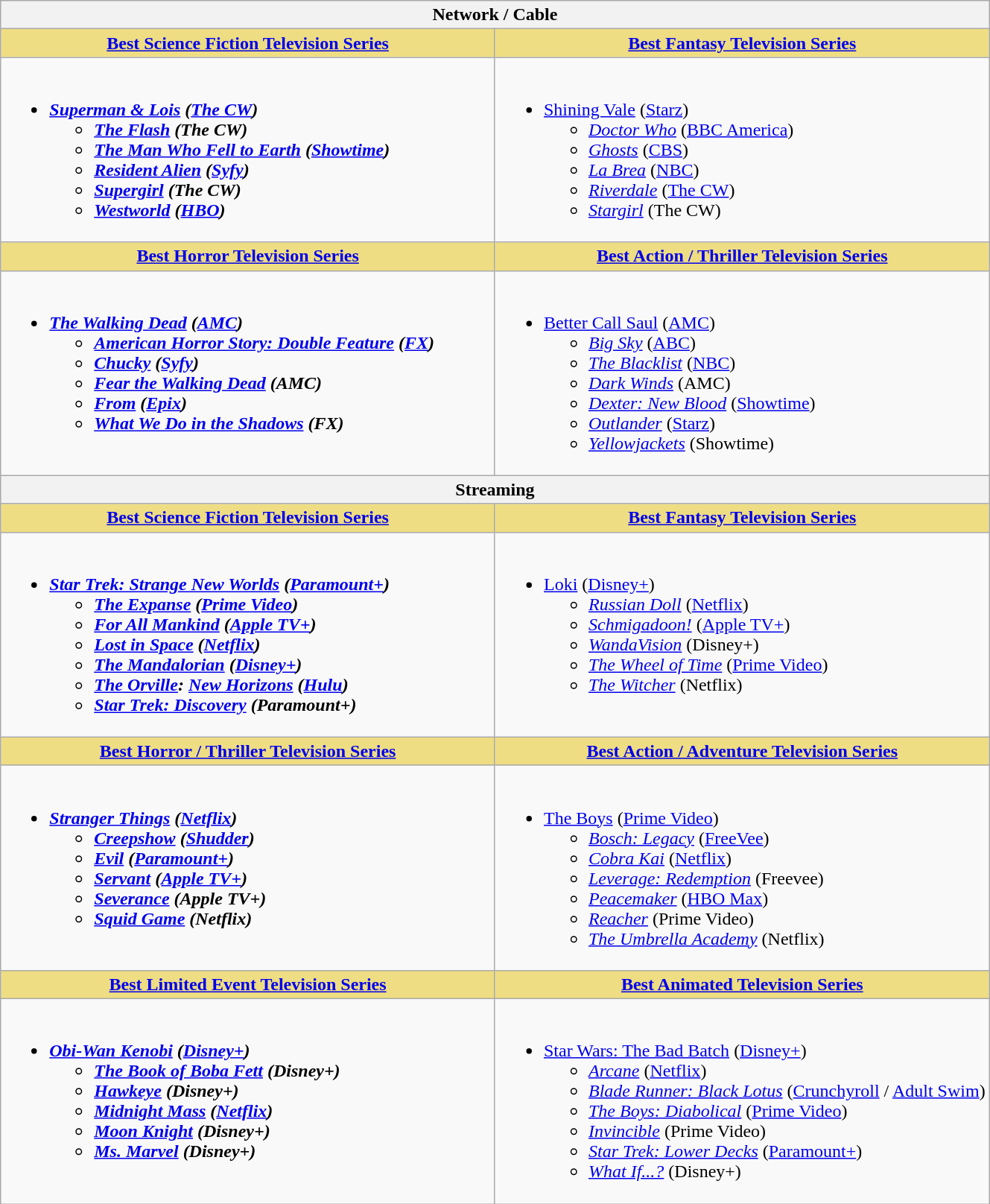<table class=wikitable>
<tr>
<th colspan="2">Network / Cable</th>
</tr>
<tr>
<th style="background:#EEDD82; width:50%"><a href='#'>Best Science Fiction Television Series</a></th>
<th style="background:#EEDD82; width:50%"><a href='#'>Best Fantasy Television Series</a></th>
</tr>
<tr>
<td valign="top"><br><ul><li><strong><em><a href='#'>Superman & Lois</a><em> (<a href='#'>The CW</a>)<strong><ul><li></em><a href='#'>The Flash</a><em> (The CW)</li><li></em><a href='#'>The Man Who Fell to Earth</a><em> (<a href='#'>Showtime</a>)</li><li></em><a href='#'>Resident Alien</a><em> (<a href='#'>Syfy</a>)</li><li></em><a href='#'>Supergirl</a><em> (The CW)</li><li></em><a href='#'>Westworld</a><em> (<a href='#'>HBO</a>)</li></ul></li></ul></td>
<td valign="top"><br><ul><li></em></strong><a href='#'>Shining Vale</a></em> (<a href='#'>Starz</a>)</strong><ul><li><em><a href='#'>Doctor Who</a></em> (<a href='#'>BBC America</a>)</li><li><em><a href='#'>Ghosts</a></em> (<a href='#'>CBS</a>)</li><li><em><a href='#'>La Brea</a></em> (<a href='#'>NBC</a>)</li><li><em><a href='#'>Riverdale</a></em> (<a href='#'>The CW</a>)</li><li><em><a href='#'>Stargirl</a></em> (The CW)</li></ul></li></ul></td>
</tr>
<tr>
<th style="background:#EEDD82; width:50%"><a href='#'>Best Horror Television Series</a></th>
<th style="background:#EEDD82; width:50%"><a href='#'>Best Action / Thriller Television Series</a></th>
</tr>
<tr>
<td valign="top"><br><ul><li><strong><em><a href='#'>The Walking Dead</a><em> (<a href='#'>AMC</a>)<strong><ul><li></em><a href='#'>American Horror Story: Double Feature</a><em> (<a href='#'>FX</a>)</li><li></em><a href='#'>Chucky</a><em> (<a href='#'>Syfy</a>)</li><li></em><a href='#'>Fear the Walking Dead</a><em> (AMC)</li><li></em><a href='#'>From</a><em> (<a href='#'>Epix</a>)</li><li></em><a href='#'>What We Do in the Shadows</a><em> (FX)</li></ul></li></ul></td>
<td valign="top"><br><ul><li></em></strong><a href='#'>Better Call Saul</a></em> (<a href='#'>AMC</a>)</strong><ul><li><em><a href='#'>Big Sky</a></em> (<a href='#'>ABC</a>)</li><li><em><a href='#'>The Blacklist</a></em> (<a href='#'>NBC</a>)</li><li><em><a href='#'>Dark Winds</a></em> (AMC)</li><li><em><a href='#'>Dexter: New Blood</a></em> (<a href='#'>Showtime</a>)</li><li><em><a href='#'>Outlander</a></em> (<a href='#'>Starz</a>)</li><li><em><a href='#'>Yellowjackets</a></em> (Showtime)</li></ul></li></ul></td>
</tr>
<tr>
<th colspan="2">Streaming</th>
</tr>
<tr>
<th style="background:#EEDD82; width:50%"><a href='#'>Best Science Fiction Television Series</a></th>
<th style="background:#EEDD82; width:50%"><a href='#'>Best Fantasy Television Series</a></th>
</tr>
<tr>
<td valign="top"><br><ul><li><strong><em><a href='#'>Star Trek: Strange New Worlds</a><em> (<a href='#'>Paramount+</a>)<strong><ul><li></em><a href='#'>The Expanse</a><em> (<a href='#'>Prime Video</a>)</li><li></em><a href='#'>For All Mankind</a><em> (<a href='#'>Apple TV+</a>)</li><li></em><a href='#'>Lost in Space</a><em> (<a href='#'>Netflix</a>)</li><li></em><a href='#'>The Mandalorian</a><em> (<a href='#'>Disney+</a>)</li><li></em><a href='#'>The Orville</a>: <a href='#'>New Horizons</a><em> (<a href='#'>Hulu</a>)</li><li></em><a href='#'>Star Trek: Discovery</a><em> (Paramount+)</li></ul></li></ul></td>
<td valign="top"><br><ul><li></em></strong><a href='#'>Loki</a></em> (<a href='#'>Disney+</a>)</strong><ul><li><em><a href='#'>Russian Doll</a></em> (<a href='#'>Netflix</a>)</li><li><em><a href='#'>Schmigadoon!</a></em> (<a href='#'>Apple TV+</a>)</li><li><em><a href='#'>WandaVision</a></em> (Disney+)</li><li><em><a href='#'>The Wheel of Time</a></em> (<a href='#'>Prime Video</a>)</li><li><em><a href='#'>The Witcher</a></em> (Netflix)</li></ul></li></ul></td>
</tr>
<tr>
<th style="background:#EEDD82; width:50%"><a href='#'>Best Horror / Thriller Television Series</a></th>
<th style="background:#EEDD82; width:50%"><a href='#'>Best Action / Adventure Television Series</a></th>
</tr>
<tr>
<td valign="top"><br><ul><li><strong><em><a href='#'>Stranger Things</a><em> (<a href='#'>Netflix</a>)<strong><ul><li></em><a href='#'>Creepshow</a><em> (<a href='#'>Shudder</a>)</li><li></em><a href='#'>Evil</a><em> (<a href='#'>Paramount+</a>)</li><li></em><a href='#'>Servant</a><em> (<a href='#'>Apple TV+</a>)</li><li></em><a href='#'>Severance</a><em> (Apple TV+)</li><li></em><a href='#'>Squid Game</a><em> (Netflix)</li></ul></li></ul></td>
<td valign="top"><br><ul><li></em></strong><a href='#'>The Boys</a></em> (<a href='#'>Prime Video</a>)</strong><ul><li><em><a href='#'>Bosch: Legacy</a></em> (<a href='#'>FreeVee</a>)</li><li><em><a href='#'>Cobra Kai</a></em> (<a href='#'>Netflix</a>)</li><li><em><a href='#'>Leverage: Redemption</a></em> (Freevee)</li><li><em><a href='#'>Peacemaker</a></em> (<a href='#'>HBO Max</a>)</li><li><em><a href='#'>Reacher</a></em> (Prime Video)</li><li><em><a href='#'>The Umbrella Academy</a></em> (Netflix)</li></ul></li></ul></td>
</tr>
<tr>
<th style="background:#EEDD82; width:50%"><a href='#'>Best Limited Event Television Series</a></th>
<th style="background:#EEDD82; width:50%"><a href='#'>Best Animated Television Series</a></th>
</tr>
<tr>
<td valign="top"><br><ul><li><strong><em><a href='#'>Obi-Wan Kenobi</a><em> (<a href='#'>Disney+</a>)<strong><ul><li></em><a href='#'>The Book of Boba Fett</a><em> (Disney+)</li><li></em><a href='#'>Hawkeye</a><em> (Disney+)</li><li></em><a href='#'>Midnight Mass</a><em> (<a href='#'>Netflix</a>)</li><li></em><a href='#'>Moon Knight</a><em> (Disney+)</li><li></em><a href='#'>Ms. Marvel</a><em> (Disney+)</li></ul></li></ul></td>
<td valign="top"><br><ul><li></em></strong><a href='#'>Star Wars: The Bad Batch</a></em> (<a href='#'>Disney+</a>)</strong><ul><li><em><a href='#'>Arcane</a></em> (<a href='#'>Netflix</a>)</li><li><em><a href='#'>Blade Runner: Black Lotus</a></em> (<a href='#'>Crunchyroll</a> / <a href='#'>Adult Swim</a>)</li><li><em><a href='#'>The Boys: Diabolical</a></em> (<a href='#'>Prime Video</a>)</li><li><em><a href='#'>Invincible</a></em> (Prime Video)</li><li><em><a href='#'>Star Trek: Lower Decks</a></em> (<a href='#'>Paramount+</a>)</li><li><em><a href='#'>What If...?</a></em> (Disney+)</li></ul></li></ul></td>
</tr>
</table>
